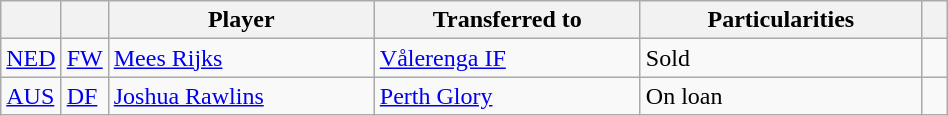<table class="wikitable plainrowheaders sortable">
<tr>
<th></th>
<th></th>
<th style="width: 170px;">Player</th>
<th style="width: 170px;">Transferred to</th>
<th style="width: 180px;">Particularities</th>
<th style="width: 10px;"></th>
</tr>
<tr>
<td><strong></strong> <a href='#'>NED</a></td>
<td><a href='#'>FW</a></td>
<td><a href='#'>Mees Rijks</a></td>
<td><strong></strong> <a href='#'>Vålerenga IF</a></td>
<td>Sold</td>
<td></td>
</tr>
<tr>
<td><strong></strong> <a href='#'>AUS</a></td>
<td><a href='#'>DF</a></td>
<td><a href='#'>Joshua Rawlins</a></td>
<td><strong></strong> <a href='#'>Perth Glory</a></td>
<td>On loan</td>
<td></td>
</tr>
</table>
